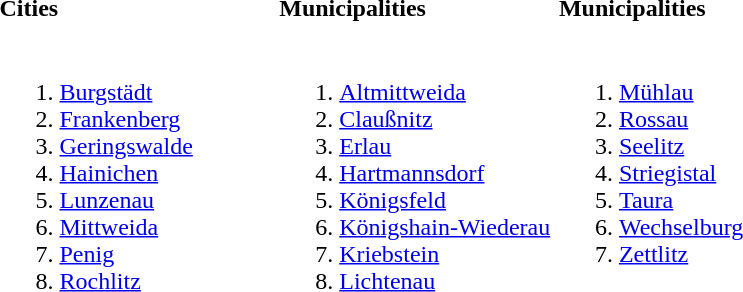<table>
<tr>
<th align=left width=33%>Cities</th>
<th align=left width=33%>Municipalities</th>
<th align=left width=33%>Municipalities</th>
</tr>
<tr valign=top>
<td><br><ol><li><a href='#'>Burgstädt</a></li><li><a href='#'>Frankenberg</a></li><li><a href='#'>Geringswalde</a></li><li><a href='#'>Hainichen</a></li><li><a href='#'>Lunzenau</a></li><li><a href='#'>Mittweida</a></li><li><a href='#'>Penig</a></li><li><a href='#'>Rochlitz</a></li></ol></td>
<td><br><ol><li><a href='#'>Altmittweida</a></li><li><a href='#'>Claußnitz</a></li><li><a href='#'>Erlau</a></li><li><a href='#'>Hartmannsdorf</a></li><li><a href='#'>Königsfeld</a></li><li><a href='#'>Königshain-Wiederau</a></li><li><a href='#'>Kriebstein</a></li><li><a href='#'>Lichtenau</a></li></ol></td>
<td><br><ol>
<li><a href='#'>Mühlau</a>
<li><a href='#'>Rossau</a>
<li><a href='#'>Seelitz</a>
<li><a href='#'>Striegistal</a>
<li><a href='#'>Taura</a>
<li><a href='#'>Wechselburg</a>
<li><a href='#'>Zettlitz</a>
</ol></td>
</tr>
</table>
